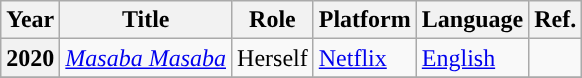<table class="wikitable plainrowheaders ">
<tr>
<th scope="col">Year</th>
<th scope="col">Title</th>
<th scope="col">Role</th>
<th scope="col">Platform</th>
<th scope="col">Language</th>
<th scope="col">Ref.</th>
</tr>
<tr>
<th scope="row">2020</th>
<td><em><a href='#'>Masaba Masaba</a></em></td>
<td>Herself</td>
<td><a href='#'>Netflix</a></td>
<td><a href='#'>English</a></td>
<td></td>
</tr>
<tr>
</tr>
</table>
